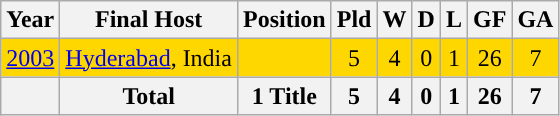<table class="wikitable" style="text-align: center;">
<tr>
<th>Year</th>
<th>Final Host</th>
<th>Position</th>
<th>Pld</th>
<th>W</th>
<th>D</th>
<th>L</th>
<th>GF</th>
<th>GA</th>
</tr>
<tr bgcolor=gold>
<td><a href='#'>2003</a></td>
<td align=left> <a href='#'>Hyderabad</a>, India</td>
<td></td>
<td>5</td>
<td>4</td>
<td>0</td>
<td>1</td>
<td>26</td>
<td>7</td>
</tr>
<tr>
<th></th>
<th>Total</th>
<th><strong>1 Title</strong></th>
<th>5</th>
<th>4</th>
<th>0</th>
<th>1</th>
<th>26</th>
<th>7</th>
</tr>
</table>
